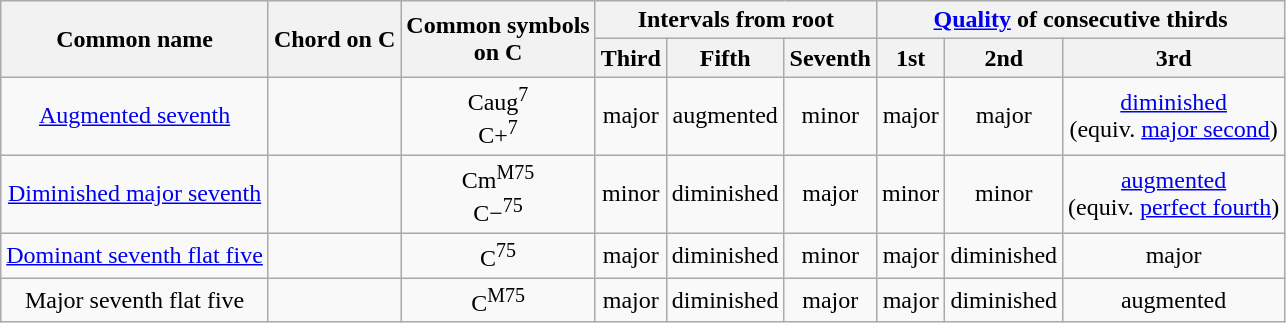<table class="wikitable" style="text-align:center;">
<tr>
<th rowspan="2">Common name</th>
<th rowspan="2">Chord on C</th>
<th rowspan="2">Common symbols<br>on C</th>
<th colspan="3">Intervals from root</th>
<th colspan="3"><a href='#'>Quality</a> of consecutive thirds</th>
</tr>
<tr>
<th>Third</th>
<th>Fifth</th>
<th>Seventh</th>
<th>1st</th>
<th>2nd</th>
<th>3rd</th>
</tr>
<tr>
<td><a href='#'>Augmented seventh</a></td>
<td></td>
<td>Caug<sup>7</sup><br>C+<sup>7</sup></td>
<td>major</td>
<td>augmented</td>
<td>minor</td>
<td>major</td>
<td>major</td>
<td><a href='#'>diminished</a><br>(equiv. <a href='#'>major second</a>)</td>
</tr>
<tr>
<td><a href='#'>Diminished major seventh</a></td>
<td></td>
<td>Cm<sup>M75</sup><br>C−<sup>75</sup></td>
<td>minor</td>
<td>diminished</td>
<td>major</td>
<td>minor</td>
<td>minor</td>
<td><a href='#'>augmented</a><br>(equiv. <a href='#'>perfect fourth</a>)</td>
</tr>
<tr>
<td><a href='#'>Dominant seventh flat five</a></td>
<td></td>
<td>C<sup>75</sup></td>
<td>major</td>
<td>diminished</td>
<td>minor</td>
<td>major</td>
<td>diminished</td>
<td>major</td>
</tr>
<tr>
<td>Major seventh flat five</td>
<td></td>
<td>C<sup>M75</sup></td>
<td>major</td>
<td>diminished</td>
<td>major</td>
<td>major</td>
<td>diminished</td>
<td>augmented</td>
</tr>
</table>
